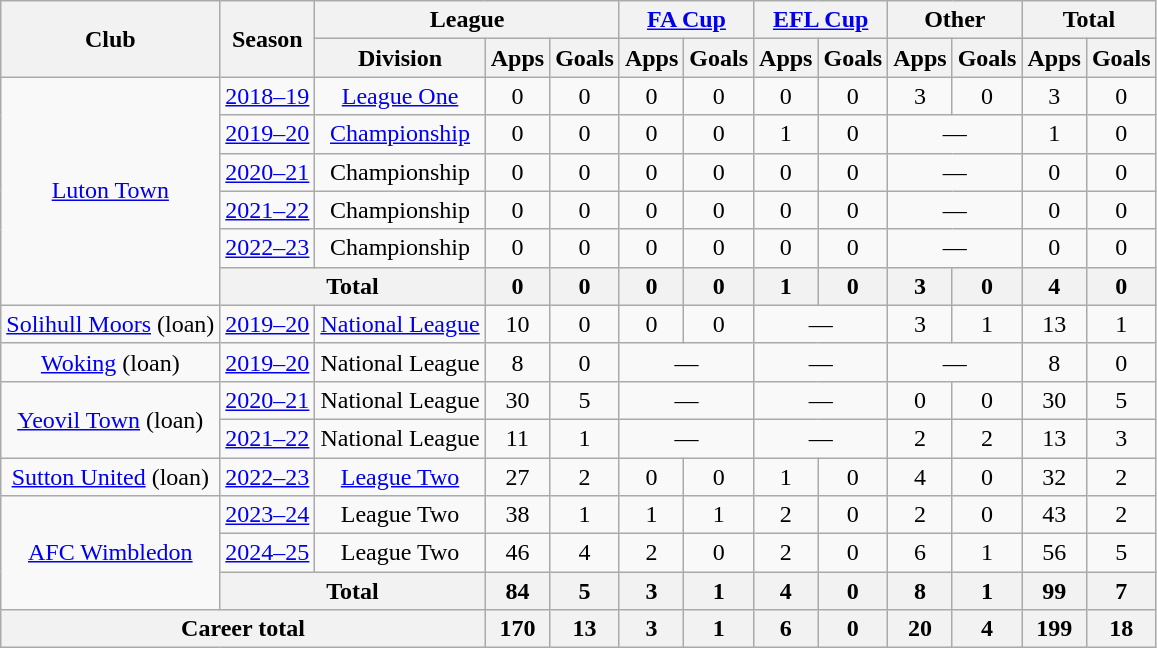<table class=wikitable style=text-align:center>
<tr>
<th rowspan=2>Club</th>
<th rowspan=2>Season</th>
<th colspan=3>League</th>
<th colspan=2><a href='#'>FA Cup</a></th>
<th colspan=2><a href='#'>EFL Cup</a></th>
<th colspan=2>Other</th>
<th colspan=2>Total</th>
</tr>
<tr>
<th>Division</th>
<th>Apps</th>
<th>Goals</th>
<th>Apps</th>
<th>Goals</th>
<th>Apps</th>
<th>Goals</th>
<th>Apps</th>
<th>Goals</th>
<th>Apps</th>
<th>Goals</th>
</tr>
<tr>
<td rowspan=6><a href='#'>Luton Town</a></td>
<td><a href='#'>2018–19</a></td>
<td><a href='#'>League One</a></td>
<td>0</td>
<td>0</td>
<td>0</td>
<td>0</td>
<td>0</td>
<td>0</td>
<td>3</td>
<td>0</td>
<td>3</td>
<td>0</td>
</tr>
<tr>
<td><a href='#'>2019–20</a></td>
<td><a href='#'>Championship</a></td>
<td>0</td>
<td>0</td>
<td>0</td>
<td>0</td>
<td>1</td>
<td>0</td>
<td colspan=2>—</td>
<td>1</td>
<td>0</td>
</tr>
<tr>
<td><a href='#'>2020–21</a></td>
<td>Championship</td>
<td>0</td>
<td>0</td>
<td>0</td>
<td>0</td>
<td>0</td>
<td>0</td>
<td colspan=2>—</td>
<td>0</td>
<td>0</td>
</tr>
<tr>
<td><a href='#'>2021–22</a></td>
<td>Championship</td>
<td>0</td>
<td>0</td>
<td>0</td>
<td>0</td>
<td>0</td>
<td>0</td>
<td colspan=2>—</td>
<td>0</td>
<td>0</td>
</tr>
<tr>
<td><a href='#'>2022–23</a></td>
<td>Championship</td>
<td>0</td>
<td>0</td>
<td>0</td>
<td>0</td>
<td>0</td>
<td>0</td>
<td colspan=2>—</td>
<td>0</td>
<td>0</td>
</tr>
<tr>
<th colspan=2>Total</th>
<th>0</th>
<th>0</th>
<th>0</th>
<th>0</th>
<th>1</th>
<th>0</th>
<th>3</th>
<th>0</th>
<th>4</th>
<th>0</th>
</tr>
<tr>
<td><a href='#'>Solihull Moors</a> (loan)</td>
<td><a href='#'>2019–20</a></td>
<td><a href='#'>National League</a></td>
<td>10</td>
<td>0</td>
<td>0</td>
<td>0</td>
<td colspan=2>—</td>
<td>3</td>
<td>1</td>
<td>13</td>
<td>1</td>
</tr>
<tr>
<td><a href='#'>Woking</a> (loan)</td>
<td><a href='#'>2019–20</a></td>
<td>National League</td>
<td>8</td>
<td>0</td>
<td colspan=2>—</td>
<td colspan=2>—</td>
<td colspan=2>—</td>
<td>8</td>
<td>0</td>
</tr>
<tr>
<td rowspan="2"><a href='#'>Yeovil Town</a> (loan)</td>
<td><a href='#'>2020–21</a></td>
<td>National League</td>
<td>30</td>
<td>5</td>
<td colspan=2>—</td>
<td colspan=2>—</td>
<td>0</td>
<td>0</td>
<td>30</td>
<td>5</td>
</tr>
<tr>
<td><a href='#'>2021–22</a></td>
<td>National League</td>
<td>11</td>
<td>1</td>
<td colspan=2>—</td>
<td colspan=2>—</td>
<td>2</td>
<td>2</td>
<td>13</td>
<td>3</td>
</tr>
<tr>
<td><a href='#'>Sutton United</a> (loan)</td>
<td><a href='#'>2022–23</a></td>
<td><a href='#'>League Two</a></td>
<td>27</td>
<td>2</td>
<td>0</td>
<td>0</td>
<td>1</td>
<td>0</td>
<td>4</td>
<td>0</td>
<td>32</td>
<td>2</td>
</tr>
<tr>
<td rowspan="3"><a href='#'>AFC Wimbledon</a></td>
<td><a href='#'>2023–24</a></td>
<td>League Two</td>
<td>38</td>
<td>1</td>
<td>1</td>
<td>1</td>
<td>2</td>
<td>0</td>
<td>2</td>
<td>0</td>
<td>43</td>
<td>2</td>
</tr>
<tr>
<td><a href='#'>2024–25</a></td>
<td>League Two</td>
<td>46</td>
<td>4</td>
<td>2</td>
<td>0</td>
<td>2</td>
<td>0</td>
<td>6</td>
<td>1</td>
<td>56</td>
<td>5</td>
</tr>
<tr>
<th colspan=2>Total</th>
<th>84</th>
<th>5</th>
<th>3</th>
<th>1</th>
<th>4</th>
<th>0</th>
<th>8</th>
<th>1</th>
<th>99</th>
<th>7</th>
</tr>
<tr>
<th colspan="3">Career total</th>
<th>170</th>
<th>13</th>
<th>3</th>
<th>1</th>
<th>6</th>
<th>0</th>
<th>20</th>
<th>4</th>
<th>199</th>
<th>18</th>
</tr>
</table>
